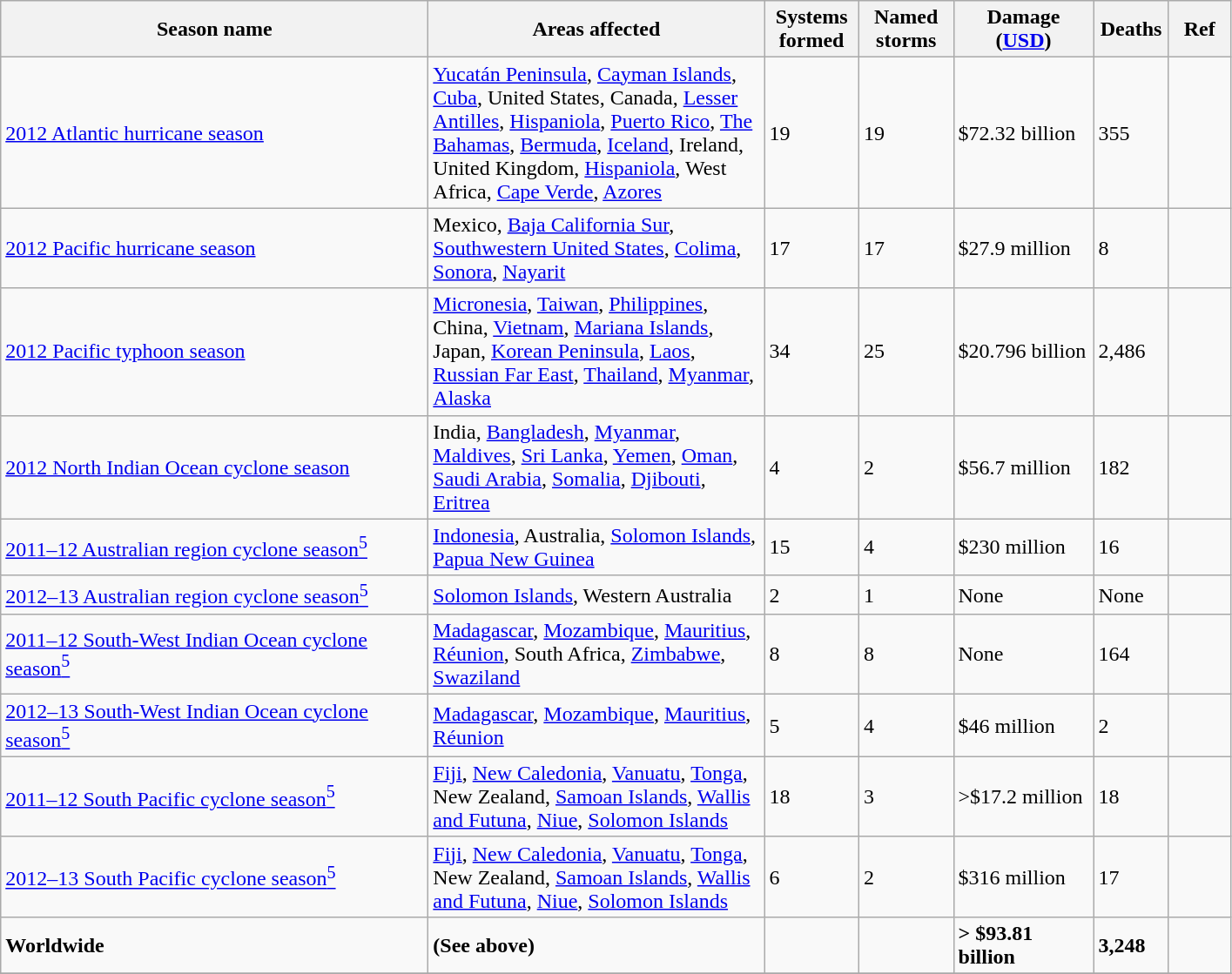<table class="wikitable sortable">
<tr>
<th width="320"><strong>Season name</strong></th>
<th width="250"><strong>Areas affected</strong></th>
<th width="65"><strong>Systems formed</strong></th>
<th width="65"><strong>Named storms</strong></th>
<th width="100"><strong>Damage (<a href='#'>USD</a>)</strong></th>
<th width="50"><strong>Deaths</strong></th>
<th width="40"><strong>Ref</strong></th>
</tr>
<tr>
<td><a href='#'>2012 Atlantic hurricane season</a></td>
<td><a href='#'>Yucatán Peninsula</a>, <a href='#'>Cayman Islands</a>, <a href='#'>Cuba</a>, United States, Canada, <a href='#'>Lesser Antilles</a>, <a href='#'>Hispaniola</a>, <a href='#'>Puerto Rico</a>, <a href='#'>The Bahamas</a>, <a href='#'>Bermuda</a>, <a href='#'>Iceland</a>, Ireland, United Kingdom, <a href='#'>Hispaniola</a>, West Africa, <a href='#'>Cape Verde</a>, <a href='#'>Azores</a></td>
<td>19</td>
<td>19</td>
<td>$72.32 billion</td>
<td>355</td>
<td></td>
</tr>
<tr>
<td><a href='#'>2012 Pacific hurricane season</a></td>
<td>Mexico, <a href='#'>Baja California Sur</a>, <a href='#'>Southwestern United States</a>, <a href='#'>Colima</a>, <a href='#'>Sonora</a>, <a href='#'>Nayarit</a></td>
<td>17</td>
<td>17</td>
<td>$27.9 million</td>
<td>8</td>
<td></td>
</tr>
<tr>
<td><a href='#'>2012 Pacific typhoon season</a></td>
<td><a href='#'>Micronesia</a>, <a href='#'>Taiwan</a>, <a href='#'>Philippines</a>, China, <a href='#'>Vietnam</a>, <a href='#'>Mariana Islands</a>, Japan, <a href='#'>Korean Peninsula</a>, <a href='#'>Laos</a>, <a href='#'>Russian Far East</a>, <a href='#'>Thailand</a>, <a href='#'>Myanmar</a>, <a href='#'>Alaska</a></td>
<td>34</td>
<td>25</td>
<td>$20.796 billion</td>
<td>2,486</td>
<td></td>
</tr>
<tr>
<td><a href='#'>2012 North Indian Ocean cyclone season</a></td>
<td>India, <a href='#'>Bangladesh</a>, <a href='#'>Myanmar</a>, <a href='#'>Maldives</a>, <a href='#'>Sri Lanka</a>, <a href='#'>Yemen</a>, <a href='#'>Oman</a>, <a href='#'>Saudi Arabia</a>, <a href='#'>Somalia</a>, <a href='#'>Djibouti</a>, <a href='#'>Eritrea</a></td>
<td>4</td>
<td>2</td>
<td>$56.7 million</td>
<td>182</td>
<td></td>
</tr>
<tr>
<td><a href='#'>2011–12 Australian region cyclone season</a><a href='#'><sup>5</sup></a></td>
<td><a href='#'>Indonesia</a>, Australia, <a href='#'>Solomon Islands</a>, <a href='#'>Papua New Guinea</a></td>
<td>15</td>
<td>4</td>
<td>$230 million</td>
<td>16</td>
<td></td>
</tr>
<tr>
<td><a href='#'>2012–13 Australian region cyclone season</a><a href='#'><sup>5</sup></a></td>
<td><a href='#'>Solomon Islands</a>, Western Australia</td>
<td>2</td>
<td>1</td>
<td>None</td>
<td>None</td>
<td></td>
</tr>
<tr>
<td><a href='#'>2011–12 South-West Indian Ocean cyclone season</a><a href='#'><sup>5</sup></a></td>
<td><a href='#'>Madagascar</a>, <a href='#'>Mozambique</a>, <a href='#'>Mauritius</a>, <a href='#'>Réunion</a>, South Africa, <a href='#'>Zimbabwe</a>, <a href='#'>Swaziland</a></td>
<td>8</td>
<td>8</td>
<td>None</td>
<td>164</td>
<td></td>
</tr>
<tr>
<td><a href='#'>2012–13 South-West Indian Ocean cyclone season</a><a href='#'><sup>5</sup></a></td>
<td><a href='#'>Madagascar</a>, <a href='#'>Mozambique</a>, <a href='#'>Mauritius</a>, <a href='#'>Réunion</a></td>
<td>5</td>
<td>4</td>
<td>$46 million</td>
<td>2</td>
<td></td>
</tr>
<tr>
<td><a href='#'>2011–12 South Pacific cyclone season</a><a href='#'><sup>5</sup></a></td>
<td><a href='#'>Fiji</a>, <a href='#'>New Caledonia</a>, <a href='#'>Vanuatu</a>, <a href='#'>Tonga</a>, New Zealand, <a href='#'>Samoan Islands</a>, <a href='#'>Wallis and Futuna</a>, <a href='#'>Niue</a>, <a href='#'>Solomon Islands</a></td>
<td>18</td>
<td>3</td>
<td>>$17.2 million</td>
<td>18</td>
<td></td>
</tr>
<tr>
<td><a href='#'>2012–13 South Pacific cyclone season</a><a href='#'><sup>5</sup></a></td>
<td><a href='#'>Fiji</a>, <a href='#'>New Caledonia</a>, <a href='#'>Vanuatu</a>, <a href='#'>Tonga</a>, New Zealand, <a href='#'>Samoan Islands</a>, <a href='#'>Wallis and Futuna</a>, <a href='#'>Niue</a>, <a href='#'>Solomon Islands</a></td>
<td>6</td>
<td>2</td>
<td>$316 million</td>
<td>17</td>
<td></td>
</tr>
<tr>
<td><strong>Worldwide</strong></td>
<td><strong>(See above)</strong></td>
<td><strong></strong></td>
<td><strong></strong></td>
<td><strong>> $93.81 billion</strong></td>
<td><strong>3,248</strong></td>
<td></td>
</tr>
<tr>
</tr>
</table>
